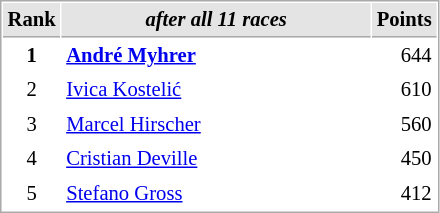<table cellspacing="1" cellpadding="3" style="border:1px solid #AAAAAA;font-size:86%">
<tr bgcolor="#E4E4E4">
<th style="border-bottom:1px solid #AAAAAA" width=10>Rank</th>
<th style="border-bottom:1px solid #AAAAAA" width=200><strong><em>after all 11 races</em></strong></th>
<th style="border-bottom:1px solid #AAAAAA" width=20>Points</th>
</tr>
<tr>
<td align="center"><strong>1</strong></td>
<td> <strong><a href='#'>André Myhrer</a></strong></td>
<td align="right">644</td>
</tr>
<tr>
<td align="center">2</td>
<td> <a href='#'>Ivica Kostelić</a></td>
<td align="right">610</td>
</tr>
<tr>
<td align="center">3</td>
<td> <a href='#'>Marcel Hirscher</a></td>
<td align="right">560</td>
</tr>
<tr>
<td align="center">4</td>
<td> <a href='#'>Cristian Deville</a></td>
<td align="right">450</td>
</tr>
<tr>
<td align="center">5</td>
<td> <a href='#'>Stefano Gross</a></td>
<td align="right">412</td>
</tr>
</table>
